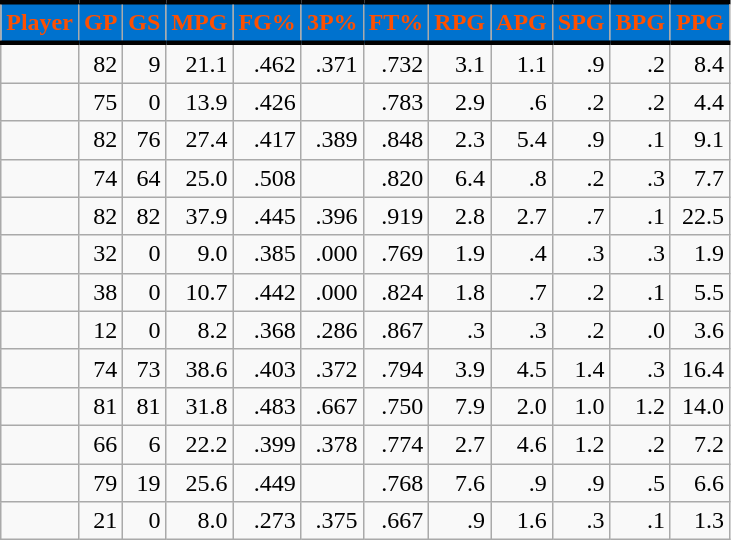<table class="wikitable sortable" style="text-align:right;">
<tr>
<th style="background:#0072CE; color:#FE5000; border-top:#010101 3px solid; border-bottom:#010101 3px solid;">Player</th>
<th style="background:#0072CE; color:#FE5000; border-top:#010101 3px solid; border-bottom:#010101 3px solid;">GP</th>
<th style="background:#0072CE; color:#FE5000; border-top:#010101 3px solid; border-bottom:#010101 3px solid;">GS</th>
<th style="background:#0072CE; color:#FE5000; border-top:#010101 3px solid; border-bottom:#010101 3px solid;">MPG</th>
<th style="background:#0072CE; color:#FE5000; border-top:#010101 3px solid; border-bottom:#010101 3px solid;">FG%</th>
<th style="background:#0072CE; color:#FE5000; border-top:#010101 3px solid; border-bottom:#010101 3px solid;">3P%</th>
<th style="background:#0072CE; color:#FE5000; border-top:#010101 3px solid; border-bottom:#010101 3px solid;">FT%</th>
<th style="background:#0072CE; color:#FE5000; border-top:#010101 3px solid; border-bottom:#010101 3px solid;">RPG</th>
<th style="background:#0072CE; color:#FE5000; border-top:#010101 3px solid; border-bottom:#010101 3px solid;">APG</th>
<th style="background:#0072CE; color:#FE5000; border-top:#010101 3px solid; border-bottom:#010101 3px solid;">SPG</th>
<th style="background:#0072CE; color:#FE5000; border-top:#010101 3px solid; border-bottom:#010101 3px solid;">BPG</th>
<th style="background:#0072CE; color:#FE5000; border-top:#010101 3px solid; border-bottom:#010101 3px solid;">PPG</th>
</tr>
<tr>
<td style="text-align:left;"></td>
<td>82</td>
<td>9</td>
<td>21.1</td>
<td>.462</td>
<td>.371</td>
<td>.732</td>
<td>3.1</td>
<td>1.1</td>
<td>.9</td>
<td>.2</td>
<td>8.4</td>
</tr>
<tr>
<td style="text-align:left;"></td>
<td>75</td>
<td>0</td>
<td>13.9</td>
<td>.426</td>
<td></td>
<td>.783</td>
<td>2.9</td>
<td>.6</td>
<td>.2</td>
<td>.2</td>
<td>4.4</td>
</tr>
<tr>
<td style="text-align:left;"></td>
<td>82</td>
<td>76</td>
<td>27.4</td>
<td>.417</td>
<td>.389</td>
<td>.848</td>
<td>2.3</td>
<td>5.4</td>
<td>.9</td>
<td>.1</td>
<td>9.1</td>
</tr>
<tr>
<td style="text-align:left;"></td>
<td>74</td>
<td>64</td>
<td>25.0</td>
<td>.508</td>
<td></td>
<td>.820</td>
<td>6.4</td>
<td>.8</td>
<td>.2</td>
<td>.3</td>
<td>7.7</td>
</tr>
<tr>
<td style="text-align:left;"></td>
<td>82</td>
<td>82</td>
<td>37.9</td>
<td>.445</td>
<td>.396</td>
<td>.919</td>
<td>2.8</td>
<td>2.7</td>
<td>.7</td>
<td>.1</td>
<td>22.5</td>
</tr>
<tr>
<td style="text-align:left;"></td>
<td>32</td>
<td>0</td>
<td>9.0</td>
<td>.385</td>
<td>.000</td>
<td>.769</td>
<td>1.9</td>
<td>.4</td>
<td>.3</td>
<td>.3</td>
<td>1.9</td>
</tr>
<tr>
<td style="text-align:left;"></td>
<td>38</td>
<td>0</td>
<td>10.7</td>
<td>.442</td>
<td>.000</td>
<td>.824</td>
<td>1.8</td>
<td>.7</td>
<td>.2</td>
<td>.1</td>
<td>5.5</td>
</tr>
<tr>
<td style="text-align:left;"></td>
<td>12</td>
<td>0</td>
<td>8.2</td>
<td>.368</td>
<td>.286</td>
<td>.867</td>
<td>.3</td>
<td>.3</td>
<td>.2</td>
<td>.0</td>
<td>3.6</td>
</tr>
<tr>
<td style="text-align:left;"></td>
<td>74</td>
<td>73</td>
<td>38.6</td>
<td>.403</td>
<td>.372</td>
<td>.794</td>
<td>3.9</td>
<td>4.5</td>
<td>1.4</td>
<td>.3</td>
<td>16.4</td>
</tr>
<tr>
<td style="text-align:left;"></td>
<td>81</td>
<td>81</td>
<td>31.8</td>
<td>.483</td>
<td>.667</td>
<td>.750</td>
<td>7.9</td>
<td>2.0</td>
<td>1.0</td>
<td>1.2</td>
<td>14.0</td>
</tr>
<tr>
<td style="text-align:left;"></td>
<td>66</td>
<td>6</td>
<td>22.2</td>
<td>.399</td>
<td>.378</td>
<td>.774</td>
<td>2.7</td>
<td>4.6</td>
<td>1.2</td>
<td>.2</td>
<td>7.2</td>
</tr>
<tr>
<td style="text-align:left;"></td>
<td>79</td>
<td>19</td>
<td>25.6</td>
<td>.449</td>
<td></td>
<td>.768</td>
<td>7.6</td>
<td>.9</td>
<td>.9</td>
<td>.5</td>
<td>6.6</td>
</tr>
<tr>
<td style="text-align:left;"></td>
<td>21</td>
<td>0</td>
<td>8.0</td>
<td>.273</td>
<td>.375</td>
<td>.667</td>
<td>.9</td>
<td>1.6</td>
<td>.3</td>
<td>.1</td>
<td>1.3</td>
</tr>
</table>
